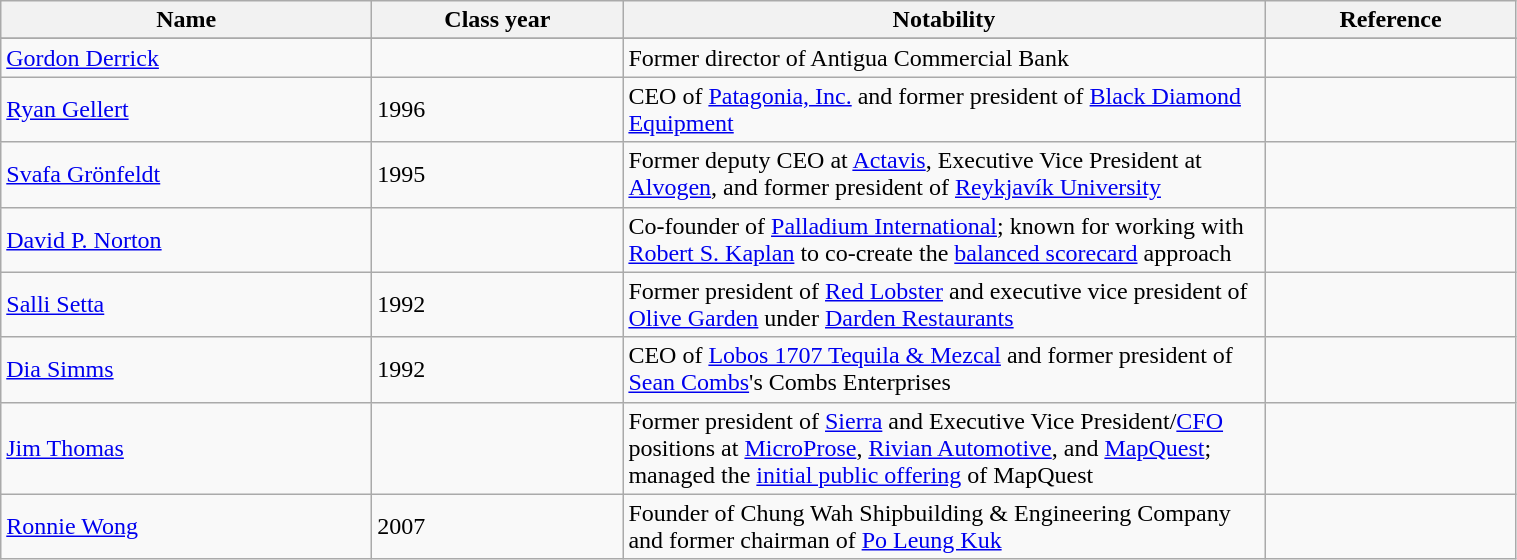<table class="wikitable sortable" style="width: 80%;">
<tr valign="top">
<th style="width: 15em;">Name</th>
<th style="width: 10em;">Class year</th>
<th>Notability</th>
<th class="unsortable"  style="width: 10em;">Reference</th>
</tr>
<tr>
</tr>
<tr>
<td><a href='#'>Gordon Derrick</a></td>
<td></td>
<td>Former director of Antigua Commercial Bank</td>
<td></td>
</tr>
<tr>
<td><a href='#'>Ryan Gellert</a></td>
<td>1996</td>
<td>CEO of <a href='#'>Patagonia, Inc.</a> and former president of <a href='#'>Black Diamond Equipment</a></td>
<td></td>
</tr>
<tr>
<td><a href='#'>Svafa Grönfeldt</a></td>
<td>1995</td>
<td>Former deputy CEO at <a href='#'>Actavis</a>, Executive Vice President at <a href='#'>Alvogen</a>, and former president of <a href='#'>Reykjavík University</a></td>
<td></td>
</tr>
<tr>
<td><a href='#'>David P. Norton</a></td>
<td></td>
<td>Co-founder of <a href='#'>Palladium International</a>; known for working with <a href='#'>Robert S. Kaplan</a> to co-create the <a href='#'>balanced scorecard</a> approach</td>
<td></td>
</tr>
<tr>
<td><a href='#'>Salli Setta</a></td>
<td>1992</td>
<td>Former president of <a href='#'>Red Lobster</a> and executive vice president of <a href='#'>Olive Garden</a> under <a href='#'>Darden Restaurants</a></td>
<td></td>
</tr>
<tr>
<td><a href='#'>Dia Simms</a></td>
<td>1992</td>
<td>CEO of <a href='#'>Lobos 1707 Tequila & Mezcal</a> and former president of <a href='#'>Sean Combs</a>'s Combs Enterprises</td>
<td></td>
</tr>
<tr>
<td><a href='#'>Jim Thomas</a></td>
<td></td>
<td>Former president of <a href='#'>Sierra</a> and Executive Vice President/<a href='#'>CFO</a> positions at  <a href='#'>MicroProse</a>, <a href='#'>Rivian Automotive</a>, and <a href='#'>MapQuest</a>; managed the <a href='#'>initial public offering</a> of MapQuest</td>
<td></td>
</tr>
<tr>
<td><a href='#'>Ronnie Wong</a></td>
<td>2007</td>
<td>Founder of Chung Wah Shipbuilding & Engineering Company and former chairman of <a href='#'>Po Leung Kuk</a></td>
<td></td>
</tr>
</table>
